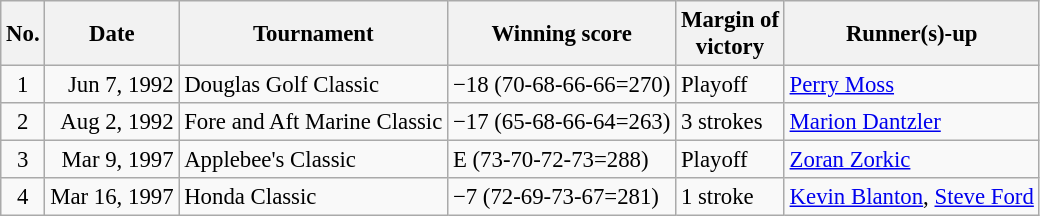<table class="wikitable" style="font-size:95%;">
<tr>
<th>No.</th>
<th>Date</th>
<th>Tournament</th>
<th>Winning score</th>
<th>Margin of<br>victory</th>
<th>Runner(s)-up</th>
</tr>
<tr>
<td align=center>1</td>
<td align=right>Jun 7, 1992</td>
<td>Douglas Golf Classic</td>
<td>−18 (70-68-66-66=270)</td>
<td>Playoff</td>
<td> <a href='#'>Perry Moss</a></td>
</tr>
<tr>
<td align=center>2</td>
<td align=right>Aug 2, 1992</td>
<td>Fore and Aft Marine Classic</td>
<td>−17 (65-68-66-64=263)</td>
<td>3 strokes</td>
<td> <a href='#'>Marion Dantzler</a></td>
</tr>
<tr>
<td align=center>3</td>
<td align=right>Mar 9, 1997</td>
<td>Applebee's Classic</td>
<td>E (73-70-72-73=288)</td>
<td>Playoff</td>
<td> <a href='#'>Zoran Zorkic</a></td>
</tr>
<tr>
<td align=center>4</td>
<td align=right>Mar 16, 1997</td>
<td>Honda Classic</td>
<td>−7 (72-69-73-67=281)</td>
<td>1 stroke</td>
<td> <a href='#'>Kevin Blanton</a>,  <a href='#'>Steve Ford</a></td>
</tr>
</table>
